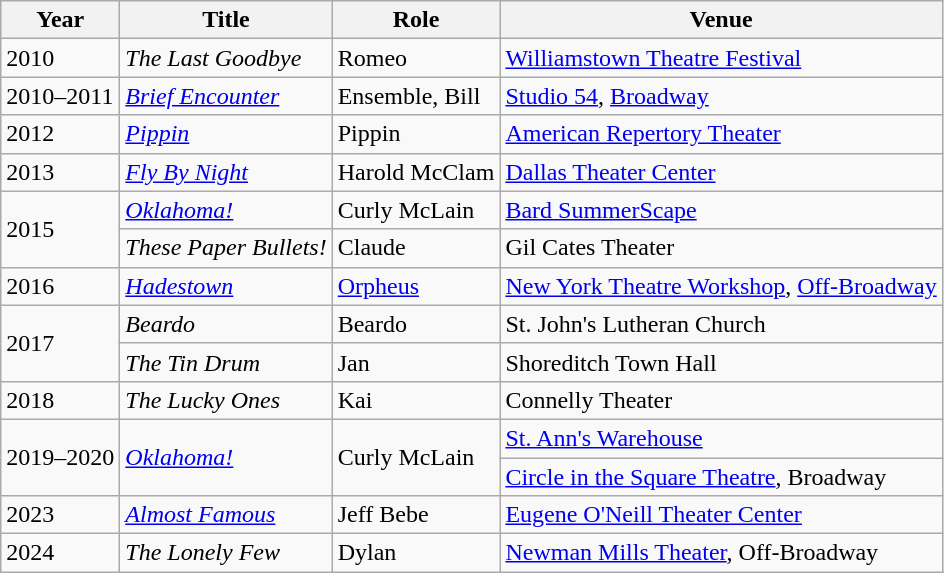<table class="wikitable sortable">
<tr>
<th>Year</th>
<th>Title</th>
<th>Role</th>
<th class="unsortable">Venue</th>
</tr>
<tr>
<td>2010</td>
<td><em>The Last Goodbye</em></td>
<td>Romeo</td>
<td><a href='#'>Williamstown Theatre Festival</a></td>
</tr>
<tr>
<td>2010–2011</td>
<td><em><a href='#'>Brief Encounter</a></em></td>
<td>Ensemble, Bill</td>
<td><a href='#'>Studio 54</a>, <a href='#'>Broadway</a></td>
</tr>
<tr>
<td>2012</td>
<td><a href='#'><em>Pippin</em></a></td>
<td>Pippin</td>
<td><a href='#'>American Repertory Theater</a></td>
</tr>
<tr>
<td>2013</td>
<td><em><a href='#'>Fly By Night</a></em></td>
<td>Harold McClam</td>
<td><a href='#'>Dallas Theater Center</a></td>
</tr>
<tr>
<td rowspan="2">2015</td>
<td><em><a href='#'>Oklahoma!</a></em></td>
<td>Curly McLain</td>
<td><a href='#'>Bard SummerScape</a></td>
</tr>
<tr>
<td><em>These Paper Bullets!</em></td>
<td>Claude</td>
<td>Gil Cates Theater</td>
</tr>
<tr>
<td>2016</td>
<td><em><a href='#'>Hadestown</a></em></td>
<td><a href='#'>Orpheus</a></td>
<td><a href='#'>New York Theatre Workshop</a>, <a href='#'>Off-Broadway</a></td>
</tr>
<tr>
<td rowspan="2">2017</td>
<td><em>Beardo</em></td>
<td>Beardo</td>
<td>St. John's Lutheran Church</td>
</tr>
<tr>
<td><em>The Tin Drum</em></td>
<td>Jan</td>
<td>Shoreditch Town Hall </td>
</tr>
<tr>
<td>2018</td>
<td><em>The Lucky Ones</em></td>
<td>Kai</td>
<td>Connelly Theater</td>
</tr>
<tr>
<td rowspan="2">2019–2020</td>
<td rowspan="2"><em><a href='#'>Oklahoma!</a></em></td>
<td rowspan="2">Curly McLain</td>
<td><a href='#'>St. Ann's Warehouse</a></td>
</tr>
<tr>
<td><a href='#'>Circle in the Square Theatre</a>, Broadway</td>
</tr>
<tr>
<td>2023</td>
<td><a href='#'><em>Almost Famous</em></a></td>
<td>Jeff Bebe</td>
<td><a href='#'>Eugene O'Neill Theater Center</a></td>
</tr>
<tr>
<td>2024</td>
<td><em>The Lonely Few</em></td>
<td>Dylan</td>
<td><a href='#'>Newman Mills Theater</a>, Off-Broadway</td>
</tr>
</table>
